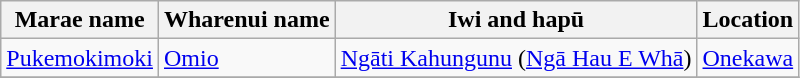<table class="wikitable sortable">
<tr>
<th>Marae name</th>
<th>Wharenui name</th>
<th>Iwi and hapū</th>
<th>Location</th>
</tr>
<tr>
<td><a href='#'>Pukemokimoki</a></td>
<td><a href='#'>Omio</a></td>
<td><a href='#'>Ngāti Kahungunu</a> (<a href='#'>Ngā Hau E Whā</a>)</td>
<td><a href='#'>Onekawa</a></td>
</tr>
<tr>
</tr>
</table>
